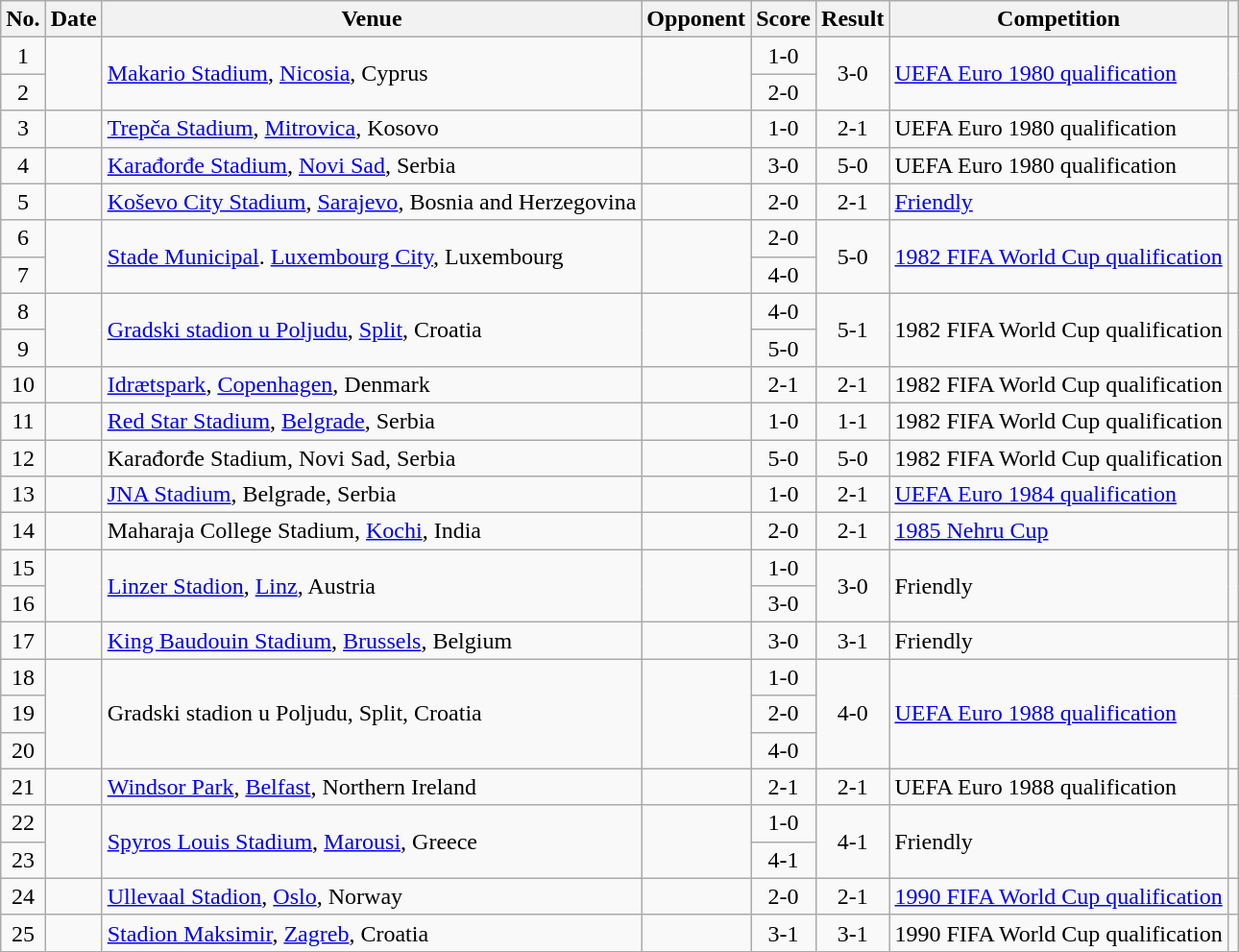<table class="wikitable sortable">
<tr>
<th scope="col">No.</th>
<th scope="col">Date</th>
<th scope="col">Venue</th>
<th scope="col">Opponent</th>
<th scope="col">Score</th>
<th scope="col">Result</th>
<th scope="col">Competition</th>
<th scope="col" class="unsortable"></th>
</tr>
<tr>
<td style="text-align:center">1</td>
<td rowspan="2"></td>
<td rowspan="2"><a href='#'>Makario Stadium</a>, <a href='#'>Nicosia</a>, Cyprus</td>
<td rowspan="2"></td>
<td style="text-align:center">1-0</td>
<td rowspan="2" style="text-align:center">3-0</td>
<td rowspan="2"><a href='#'>UEFA Euro 1980 qualification</a></td>
<td rowspan="2"></td>
</tr>
<tr>
<td style="text-align:center">2</td>
<td style="text-align:center">2-0</td>
</tr>
<tr>
<td style="text-align:center">3</td>
<td></td>
<td><a href='#'>Trepča Stadium</a>, <a href='#'>Mitrovica</a>, Kosovo</td>
<td></td>
<td style="text-align:center">1-0</td>
<td style="text-align:center">2-1</td>
<td>UEFA Euro 1980 qualification</td>
<td></td>
</tr>
<tr>
<td style="text-align:center">4</td>
<td></td>
<td><a href='#'>Karađorđe Stadium</a>, <a href='#'>Novi Sad</a>, Serbia</td>
<td></td>
<td style="text-align:center">3-0</td>
<td style="text-align:center">5-0</td>
<td>UEFA Euro 1980 qualification</td>
<td></td>
</tr>
<tr>
<td style="text-align:center">5</td>
<td></td>
<td><a href='#'>Koševo City Stadium</a>, <a href='#'>Sarajevo</a>, Bosnia and Herzegovina</td>
<td></td>
<td style="text-align:center">2-0</td>
<td style="text-align:center">2-1</td>
<td><a href='#'>Friendly</a></td>
<td></td>
</tr>
<tr>
<td style="text-align:center">6</td>
<td rowspan="2"></td>
<td rowspan="2"><a href='#'>Stade Municipal</a>. <a href='#'>Luxembourg City</a>, Luxembourg</td>
<td rowspan="2"></td>
<td style="text-align:center">2-0</td>
<td rowspan="2" style="text-align:center">5-0</td>
<td rowspan="2"><a href='#'>1982 FIFA World Cup qualification</a></td>
<td rowspan="2"></td>
</tr>
<tr>
<td style="text-align:center">7</td>
<td style="text-align:center">4-0</td>
</tr>
<tr>
<td style="text-align:center">8</td>
<td rowspan="2"></td>
<td rowspan="2"><a href='#'>Gradski stadion u Poljudu</a>, <a href='#'>Split</a>, Croatia</td>
<td rowspan="2"></td>
<td style="text-align:center">4-0</td>
<td rowspan="2" style="text-align:center">5-1</td>
<td rowspan="2">1982 FIFA World Cup qualification</td>
<td rowspan="2"></td>
</tr>
<tr>
<td style="text-align:center">9</td>
<td style="text-align:center">5-0</td>
</tr>
<tr>
<td style="text-align:center">10</td>
<td></td>
<td><a href='#'>Idrætspark</a>, <a href='#'>Copenhagen</a>, Denmark</td>
<td></td>
<td style="text-align:center">2-1</td>
<td style="text-align:center">2-1</td>
<td>1982 FIFA World Cup qualification</td>
<td></td>
</tr>
<tr>
<td style="text-align:center">11</td>
<td></td>
<td><a href='#'>Red Star Stadium</a>, <a href='#'>Belgrade</a>, Serbia</td>
<td></td>
<td style="text-align:center">1-0</td>
<td style="text-align:center">1-1</td>
<td>1982 FIFA World Cup qualification</td>
<td></td>
</tr>
<tr>
<td style="text-align:center">12</td>
<td></td>
<td>Karađorđe Stadium, Novi Sad, Serbia</td>
<td></td>
<td style="text-align:center">5-0</td>
<td style="text-align:center">5-0</td>
<td>1982 FIFA World Cup qualification</td>
<td></td>
</tr>
<tr>
<td style="text-align:center">13</td>
<td></td>
<td><a href='#'>JNA Stadium</a>, Belgrade, Serbia</td>
<td></td>
<td style="text-align:center">1-0</td>
<td style="text-align:center">2-1</td>
<td><a href='#'>UEFA Euro 1984 qualification</a></td>
<td></td>
</tr>
<tr>
<td style="text-align:center">14</td>
<td></td>
<td>Maharaja College Stadium, <a href='#'>Kochi</a>, India</td>
<td></td>
<td style="text-align:center">2-0</td>
<td style="text-align:center">2-1</td>
<td><a href='#'>1985 Nehru Cup</a></td>
<td></td>
</tr>
<tr>
<td style="text-align:center">15</td>
<td rowspan="2"></td>
<td rowspan="2"><a href='#'>Linzer Stadion</a>, <a href='#'>Linz</a>, Austria</td>
<td rowspan="2"></td>
<td style="text-align:center">1-0</td>
<td rowspan="2" style="text-align:center">3-0</td>
<td rowspan="2">Friendly</td>
<td rowspan="2"></td>
</tr>
<tr>
<td style="text-align:center">16</td>
<td style="text-align:center">3-0</td>
</tr>
<tr>
<td style="text-align:center">17</td>
<td></td>
<td><a href='#'>King Baudouin Stadium</a>, <a href='#'>Brussels</a>, Belgium</td>
<td></td>
<td style="text-align:center">3-0</td>
<td style="text-align:center">3-1</td>
<td>Friendly</td>
<td></td>
</tr>
<tr>
<td style="text-align:center">18</td>
<td rowspan="3"></td>
<td rowspan="3">Gradski stadion u Poljudu, Split, Croatia</td>
<td rowspan="3"></td>
<td style="text-align:center">1-0</td>
<td rowspan="3" style="text-align:center">4-0</td>
<td rowspan="3"><a href='#'>UEFA Euro 1988 qualification</a></td>
<td rowspan="3"></td>
</tr>
<tr>
<td style="text-align:center">19</td>
<td style="text-align:center">2-0</td>
</tr>
<tr>
<td style="text-align:center">20</td>
<td style="text-align:center">4-0</td>
</tr>
<tr>
<td style="text-align:center">21</td>
<td></td>
<td><a href='#'>Windsor Park</a>, <a href='#'>Belfast</a>, Northern Ireland</td>
<td></td>
<td style="text-align:center">2-1</td>
<td style="text-align:center">2-1</td>
<td>UEFA Euro 1988 qualification</td>
<td></td>
</tr>
<tr>
<td style="text-align:center">22</td>
<td rowspan="2"></td>
<td rowspan="2"><a href='#'>Spyros Louis Stadium</a>, <a href='#'>Marousi</a>, Greece</td>
<td rowspan="2"></td>
<td style="text-align:center">1-0</td>
<td rowspan="2" style="text-align:center">4-1</td>
<td rowspan="2">Friendly</td>
<td rowspan="2"></td>
</tr>
<tr>
<td style="text-align:center">23</td>
<td style="text-align:center">4-1</td>
</tr>
<tr>
<td style="text-align:center">24</td>
<td></td>
<td><a href='#'>Ullevaal Stadion</a>, <a href='#'>Oslo</a>, Norway</td>
<td></td>
<td style="text-align:center">2-0</td>
<td style="text-align:center">2-1</td>
<td><a href='#'>1990 FIFA World Cup qualification</a></td>
<td></td>
</tr>
<tr>
<td style="text-align:center">25</td>
<td></td>
<td><a href='#'>Stadion Maksimir</a>, <a href='#'>Zagreb</a>, Croatia</td>
<td></td>
<td style="text-align:center">3-1</td>
<td style="text-align:center">3-1</td>
<td>1990 FIFA World Cup qualification</td>
<td></td>
</tr>
</table>
